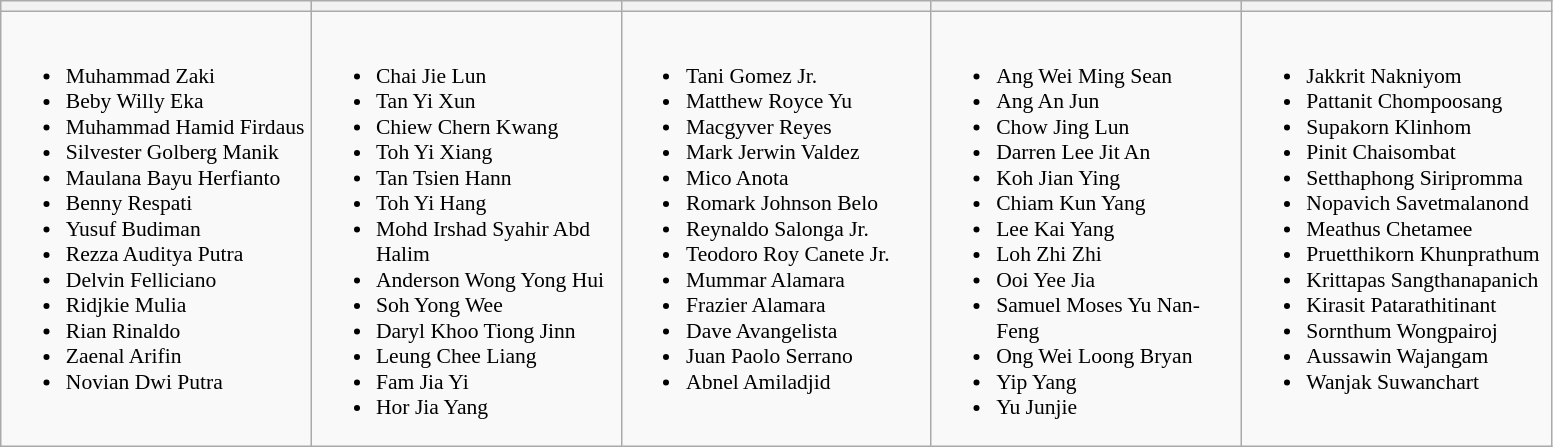<table class="wikitable" style="font-size:90%;">
<tr>
<th width=200></th>
<th width=200></th>
<th width=200></th>
<th width=200></th>
<th width=200></th>
</tr>
<tr>
<td valign=top><br><ul><li>Muhammad Zaki</li><li>Beby Willy Eka</li><li>Muhammad Hamid Firdaus</li><li>Silvester Golberg Manik</li><li>Maulana Bayu Herfianto</li><li>Benny Respati</li><li>Yusuf Budiman</li><li>Rezza Auditya Putra</li><li>Delvin Felliciano</li><li>Ridjkie Mulia</li><li>Rian Rinaldo</li><li>Zaenal Arifin</li><li>Novian Dwi Putra</li></ul></td>
<td valign=top><br><ul><li>Chai Jie Lun</li><li>Tan Yi Xun</li><li>Chiew Chern Kwang</li><li>Toh Yi Xiang</li><li>Tan Tsien Hann</li><li>Toh Yi Hang</li><li>Mohd Irshad Syahir Abd Halim</li><li>Anderson Wong Yong Hui</li><li>Soh Yong Wee</li><li>Daryl Khoo Tiong Jinn</li><li>Leung Chee Liang</li><li>Fam Jia Yi</li><li>Hor Jia Yang</li></ul></td>
<td valign=top><br><ul><li>Tani Gomez Jr.</li><li>Matthew Royce Yu</li><li>Macgyver Reyes</li><li>Mark Jerwin Valdez</li><li>Mico Anota</li><li>Romark Johnson Belo</li><li>Reynaldo Salonga Jr.</li><li>Teodoro Roy Canete Jr.</li><li>Mummar Alamara</li><li>Frazier Alamara</li><li>Dave Avangelista</li><li>Juan Paolo Serrano</li><li>Abnel Amiladjid</li></ul></td>
<td valign=top><br><ul><li>Ang Wei Ming Sean</li><li>Ang An Jun</li><li>Chow Jing Lun</li><li>Darren Lee Jit An</li><li>Koh Jian Ying</li><li>Chiam Kun Yang</li><li>Lee Kai Yang</li><li>Loh Zhi Zhi</li><li>Ooi Yee Jia</li><li>Samuel Moses Yu Nan-Feng</li><li>Ong Wei Loong Bryan</li><li>Yip Yang</li><li>Yu Junjie</li></ul></td>
<td valign=top><br><ul><li>Jakkrit Nakniyom</li><li>Pattanit Chompoosang</li><li>Supakorn Klinhom</li><li>Pinit Chaisombat</li><li>Setthaphong Siripromma</li><li>Nopavich Savetmalanond</li><li>Meathus Chetamee</li><li>Pruetthikorn Khunprathum</li><li>Krittapas Sangthanapanich</li><li>Kirasit Patarathitinant</li><li>Sornthum Wongpairoj</li><li>Aussawin Wajangam</li><li>Wanjak Suwanchart</li></ul></td>
</tr>
</table>
